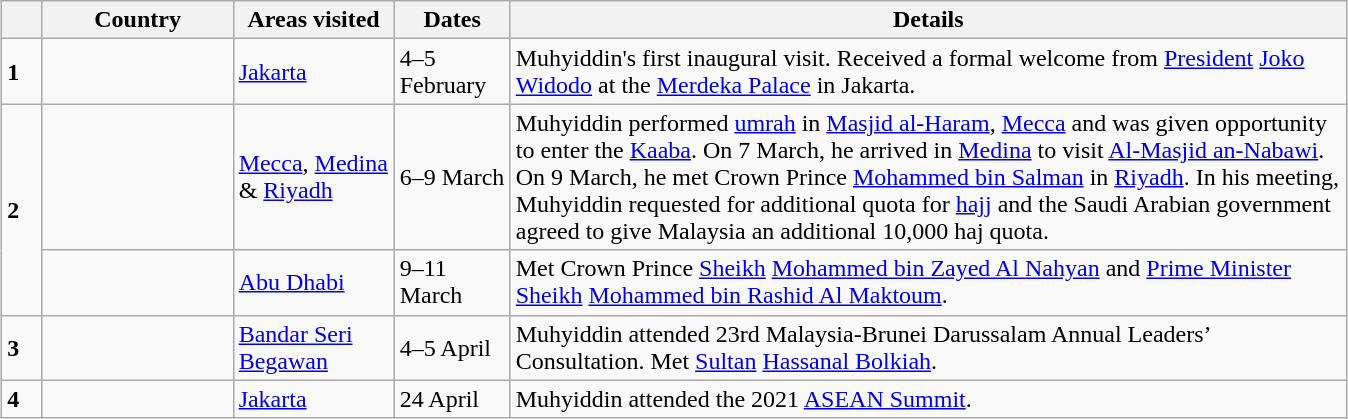<table class="wikitable sortable" style="margin: 1em auto 1em auto">
<tr>
<th style="width: 3%;"></th>
<th width=120>Country</th>
<th width=100>Areas visited</th>
<th width=70>Dates</th>
<th width=550>Details</th>
</tr>
<tr>
<td><strong>1</strong></td>
<td></td>
<td><a href='#'>Jakarta</a></td>
<td>4–5 February</td>
<td>Muhyiddin's first inaugural visit. Received a formal welcome from <a href='#'>President</a> <a href='#'>Joko Widodo</a> at the <a href='#'>Merdeka Palace</a> in Jakarta.</td>
</tr>
<tr>
<td rowspan="2"><strong>2</strong></td>
<td></td>
<td><a href='#'>Mecca</a>, <a href='#'>Medina</a> & <a href='#'>Riyadh</a></td>
<td>6–9 March</td>
<td>Muhyiddin performed <a href='#'>umrah</a> in <a href='#'>Masjid al-Haram</a>, <a href='#'>Mecca</a> and was given opportunity to enter the <a href='#'>Kaaba</a>. On 7 March, he arrived in <a href='#'>Medina</a> to visit <a href='#'>Al-Masjid an-Nabawi</a>. On 9 March, he met Crown Prince <a href='#'>Mohammed bin Salman</a> in <a href='#'>Riyadh</a>. In his meeting, Muhyiddin requested for additional quota for <a href='#'>hajj</a> and the Saudi Arabian government agreed to give Malaysia an additional 10,000 haj quota.</td>
</tr>
<tr>
<td></td>
<td><a href='#'>Abu Dhabi</a></td>
<td>9–11 March</td>
<td>Met Crown Prince <a href='#'>Sheikh</a> <a href='#'>Mohammed bin Zayed Al Nahyan</a> and <a href='#'>Prime Minister</a> <a href='#'>Sheikh</a> <a href='#'>Mohammed bin Rashid Al Maktoum</a>.</td>
</tr>
<tr>
<td><strong>3</strong></td>
<td></td>
<td><a href='#'>Bandar Seri Begawan</a></td>
<td>4–5 April</td>
<td>Muhyiddin attended 23rd Malaysia-Brunei Darussalam Annual Leaders’ Consultation. Met <a href='#'>Sultan</a> <a href='#'>Hassanal Bolkiah</a>.</td>
</tr>
<tr>
<td><strong>4</strong></td>
<td></td>
<td><a href='#'>Jakarta</a></td>
<td>24 April</td>
<td>Muhyiddin attended the 2021 <a href='#'>ASEAN Summit</a>.</td>
</tr>
</table>
